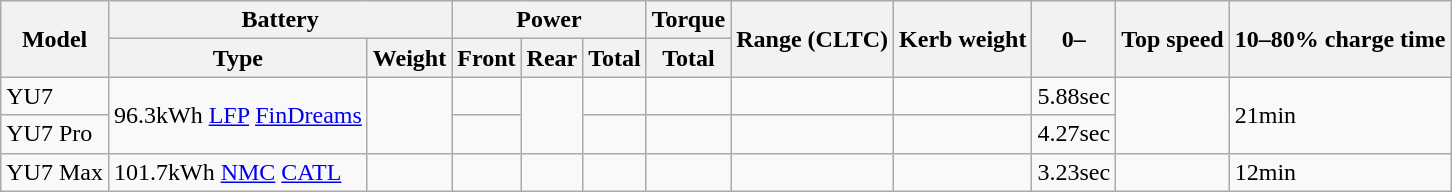<table class="wikitable">
<tr>
<th rowspan="2">Model</th>
<th colspan="2">Battery</th>
<th colspan="3">Power</th>
<th>Torque</th>
<th rowspan="2">Range (CLTC)</th>
<th rowspan="2">Kerb weight</th>
<th rowspan="2">0–</th>
<th rowspan="2">Top speed</th>
<th rowspan="2">10–80% charge time</th>
</tr>
<tr>
<th>Type</th>
<th>Weight</th>
<th>Front</th>
<th>Rear</th>
<th>Total</th>
<th>Total</th>
</tr>
<tr>
<td>YU7</td>
<td rowspan="2">96.3kWh <a href='#'>LFP</a> <a href='#'>FinDreams</a></td>
<td rowspan="2"></td>
<td></td>
<td rowspan="2"></td>
<td></td>
<td></td>
<td></td>
<td></td>
<td>5.88sec</td>
<td rowspan="2"></td>
<td rowspan="2">21min</td>
</tr>
<tr>
<td>YU7 Pro</td>
<td></td>
<td></td>
<td></td>
<td></td>
<td></td>
<td>4.27sec</td>
</tr>
<tr>
<td>YU7 Max</td>
<td>101.7kWh <a href='#'>NMC</a> <a href='#'>CATL</a></td>
<td></td>
<td></td>
<td></td>
<td></td>
<td></td>
<td></td>
<td></td>
<td>3.23sec</td>
<td></td>
<td>12min</td>
</tr>
</table>
